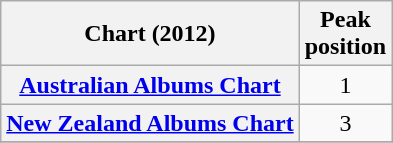<table class="wikitable sortable plainrowheaders" style="text-align:center;">
<tr>
<th scope="col">Chart (2012)</th>
<th scope="col">Peak<br>position</th>
</tr>
<tr>
<th scope="row"><a href='#'>Australian Albums Chart</a></th>
<td>1</td>
</tr>
<tr>
<th scope="row"><a href='#'>New Zealand Albums Chart</a></th>
<td>3</td>
</tr>
<tr>
</tr>
</table>
